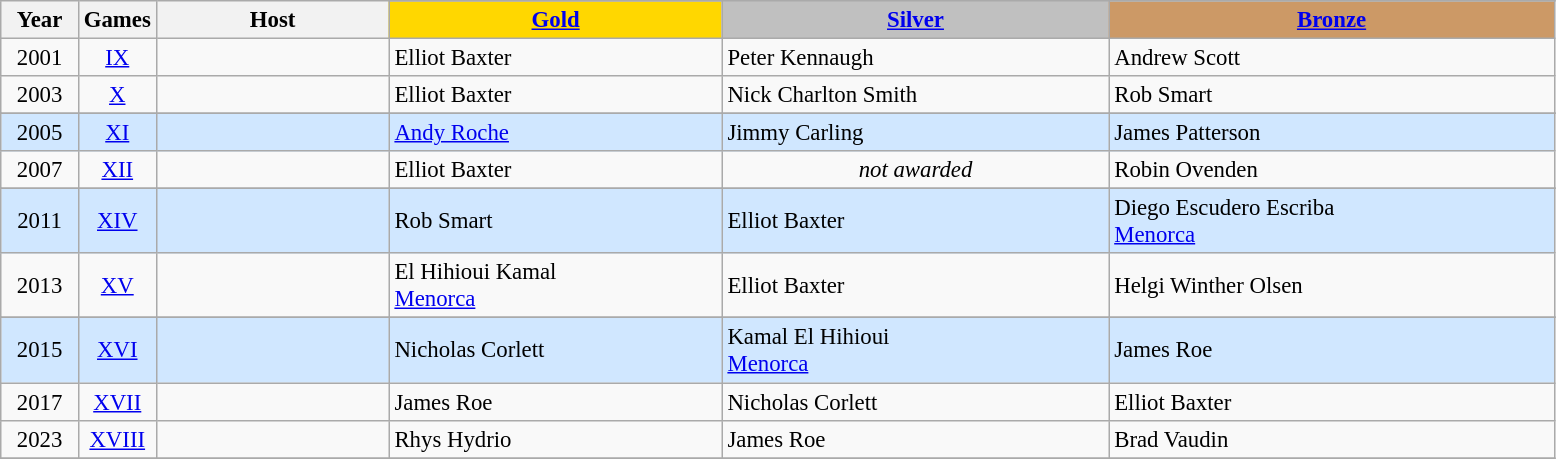<table class="wikitable" style="text-align: center; font-size:95%;">
<tr>
<th rowspan="2" style="width:5%;">Year</th>
<th rowspan="2" style="width:5%;">Games</th>
<th rowspan="2" style="width:15%;">Host</th>
</tr>
<tr>
<th style="background-color: gold"><a href='#'>Gold</a></th>
<th style="background-color: silver"><a href='#'>Silver</a></th>
<th style="background-color: #CC9966"><a href='#'>Bronze</a></th>
</tr>
<tr>
<td>2001</td>
<td align=center><a href='#'>IX</a></td>
<td align="left"></td>
<td align="left">Elliot Baxter <br>  </td>
<td align="left">Peter Kennaugh <br> </td>
<td align="left">Andrew Scott <br> </td>
</tr>
<tr>
<td>2003</td>
<td align=center><a href='#'>X</a></td>
<td align="left"></td>
<td align="left">Elliot Baxter <br>  </td>
<td align="left">Nick Charlton Smith <br> </td>
<td align="left">Rob Smart <br> </td>
</tr>
<tr>
</tr>
<tr style="text-align:center; background:#d0e7ff;">
<td>2005</td>
<td align=center><a href='#'>XI</a></td>
<td align="left"></td>
<td align="left"><a href='#'>Andy Roche</a><br> </td>
<td align="left">Jimmy Carling <br> </td>
<td align="left">James Patterson <br> </td>
</tr>
<tr>
<td>2007</td>
<td align=center><a href='#'>XII</a></td>
<td align="left"></td>
<td align="left">Elliot Baxter <br> </td>
<td><em>not awarded</em></td>
<td align="left">Robin Ovenden <br> </td>
</tr>
<tr>
</tr>
<tr style="text-align:center; background:#d0e7ff;">
<td>2011</td>
<td align=center><a href='#'>XIV</a></td>
<td align="left"></td>
<td align="left">Rob Smart <br> </td>
<td align="left">Elliot Baxter <br> </td>
<td align= left>Diego Escudero Escriba <br>  <a href='#'>Menorca</a></td>
</tr>
<tr>
<td>2013</td>
<td align=center><a href='#'>XV</a></td>
<td align="left"></td>
<td align=left>El Hihioui Kamal <br>  <a href='#'>Menorca</a></td>
<td align="left">Elliot Baxter <br> </td>
<td align="left">Helgi Winther Olsen <br> </td>
</tr>
<tr>
</tr>
<tr style="text-align:center; background:#d0e7ff;">
<td>2015</td>
<td align=center><a href='#'>XVI</a></td>
<td align="left"></td>
<td align="left">Nicholas Corlett <br> </td>
<td align="left">Kamal El Hihioui <br>  <a href='#'>Menorca</a></td>
<td align="left">James Roe <br> </td>
</tr>
<tr>
<td>2017</td>
<td align=center><a href='#'>XVII</a></td>
<td align="left"></td>
<td align="left">James Roe <br> </td>
<td align="left">Nicholas Corlett <br> </td>
<td align="left">Elliot Baxter <br> </td>
</tr>
<tr>
<td>2023</td>
<td align=center><a href='#'>XVIII</a></td>
<td align="left"></td>
<td align="left">Rhys Hydrio <br> </td>
<td align="left">James Roe <br> </td>
<td align="left">Brad Vaudin <br> </td>
</tr>
<tr>
</tr>
</table>
